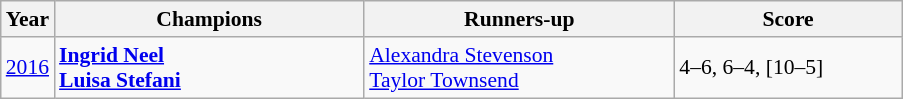<table class="wikitable" style="font-size:90%">
<tr>
<th>Year</th>
<th width="200">Champions</th>
<th width="200">Runners-up</th>
<th width="145">Score</th>
</tr>
<tr>
<td><a href='#'>2016</a></td>
<td> <strong><a href='#'>Ingrid Neel</a></strong> <br>  <strong><a href='#'>Luisa Stefani</a></strong></td>
<td> <a href='#'>Alexandra Stevenson</a> <br>  <a href='#'>Taylor Townsend</a></td>
<td>4–6, 6–4, [10–5]</td>
</tr>
</table>
